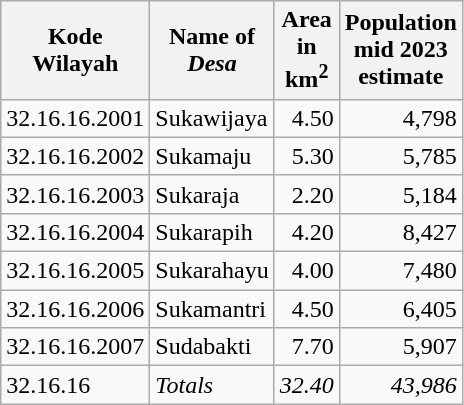<table class="wikitable">
<tr>
<th>Kode <br>Wilayah</th>
<th>Name of <br> <em>Desa</em></th>
<th>Area <br>in <br>km<sup>2</sup></th>
<th>Population<br>mid 2023<br>estimate</th>
</tr>
<tr>
<td>32.16.16.2001</td>
<td>Sukawijaya</td>
<td align="right">4.50</td>
<td align="right">4,798</td>
</tr>
<tr>
<td>32.16.16.2002</td>
<td>Sukamaju</td>
<td align="right">5.30</td>
<td align="right">5,785</td>
</tr>
<tr>
<td>32.16.16.2003</td>
<td>Sukaraja</td>
<td align="right">2.20</td>
<td align="right">5,184</td>
</tr>
<tr>
<td>32.16.16.2004</td>
<td>Sukarapih</td>
<td align="right">4.20</td>
<td align="right">8,427</td>
</tr>
<tr>
<td>32.16.16.2005</td>
<td>Sukarahayu</td>
<td align="right">4.00</td>
<td align="right">7,480</td>
</tr>
<tr>
<td>32.16.16.2006</td>
<td>Sukamantri</td>
<td align="right">4.50</td>
<td align="right">6,405</td>
</tr>
<tr>
<td>32.16.16.2007</td>
<td>Sudabakti</td>
<td align="right">7.70</td>
<td align="right">5,907</td>
</tr>
<tr>
<td>32.16.16</td>
<td><em>Totals</em></td>
<td align="right"><em>32.40</em></td>
<td align="right"><em>43,986</em></td>
</tr>
</table>
